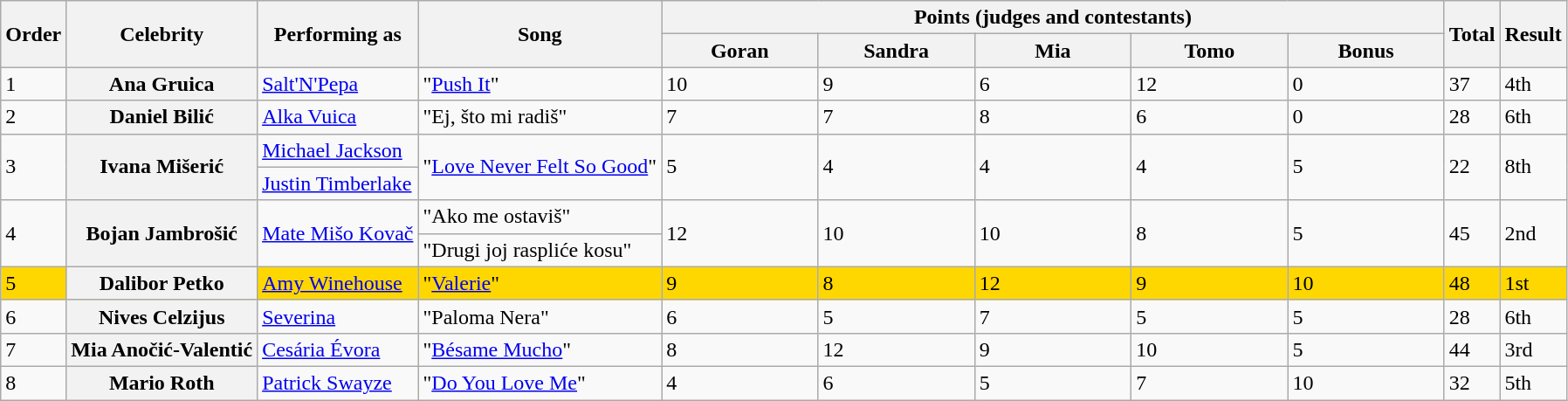<table class=wikitable>
<tr>
<th rowspan="2">Order</th>
<th rowspan="2">Celebrity</th>
<th rowspan="2">Performing as</th>
<th rowspan="2">Song</th>
<th colspan="5" style="width:50%;">Points (judges and contestants)</th>
<th rowspan="2">Total</th>
<th rowspan="2">Result</th>
</tr>
<tr>
<th style="width:10%;">Goran</th>
<th style="width:10%;">Sandra</th>
<th style="width:10%;">Mia</th>
<th style="width:10%;">Tomo</th>
<th style="width:10%;">Bonus</th>
</tr>
<tr>
<td>1</td>
<th scope="row">Ana Gruica</th>
<td><a href='#'>Salt'N'Pepa</a></td>
<td>"<a href='#'>Push It</a>"</td>
<td>10</td>
<td>9</td>
<td>6</td>
<td>12</td>
<td>0</td>
<td>37</td>
<td>4th</td>
</tr>
<tr>
<td>2</td>
<th scope="row">Daniel Bilić</th>
<td><a href='#'>Alka Vuica</a></td>
<td>"Ej, što mi radiš"</td>
<td>7</td>
<td>7</td>
<td>8</td>
<td>6</td>
<td>0</td>
<td>28</td>
<td>6th</td>
</tr>
<tr>
<td rowspan="2">3</td>
<th scope="row" rowspan="2">Ivana Mišerić</th>
<td><a href='#'>Michael Jackson</a></td>
<td rowspan="2">"<a href='#'>Love Never Felt So Good</a>"</td>
<td rowspan="2">5</td>
<td rowspan="2">4</td>
<td rowspan="2">4</td>
<td rowspan="2">4</td>
<td rowspan="2">5</td>
<td rowspan="2">22</td>
<td rowspan="2">8th</td>
</tr>
<tr>
<td><a href='#'>Justin Timberlake</a></td>
</tr>
<tr>
<td rowspan="2">4</td>
<th rowspan="2" scope="row">Bojan Jambrošić</th>
<td rowspan="2"><a href='#'>Mate Mišo Kovač</a></td>
<td>"Ako me ostaviš"</td>
<td rowspan="2">12</td>
<td rowspan="2">10</td>
<td rowspan="2">10</td>
<td rowspan="2">8</td>
<td rowspan="2">5</td>
<td rowspan="2">45</td>
<td rowspan="2">2nd</td>
</tr>
<tr>
<td>"Drugi joj raspliće kosu"</td>
</tr>
<tr bgcolor="gold">
<td>5</td>
<th scope="row">Dalibor Petko</th>
<td><a href='#'>Amy Winehouse</a></td>
<td>"<a href='#'>Valerie</a>"</td>
<td>9</td>
<td>8</td>
<td>12</td>
<td>9</td>
<td>10</td>
<td>48</td>
<td>1st</td>
</tr>
<tr>
<td>6</td>
<th scope="row">Nives Celzijus</th>
<td><a href='#'>Severina</a></td>
<td>"Paloma Nera"</td>
<td>6</td>
<td>5</td>
<td>7</td>
<td>5</td>
<td>5</td>
<td>28</td>
<td>6th</td>
</tr>
<tr>
<td>7</td>
<th scope="row">Mia Anočić-Valentić</th>
<td><a href='#'>Cesária Évora</a></td>
<td>"<a href='#'>Bésame Mucho</a>"</td>
<td>8</td>
<td>12</td>
<td>9</td>
<td>10</td>
<td>5</td>
<td>44</td>
<td>3rd</td>
</tr>
<tr>
<td>8</td>
<th scope="row">Mario Roth</th>
<td><a href='#'>Patrick Swayze</a></td>
<td>"<a href='#'>Do You Love Me</a>"</td>
<td>4</td>
<td>6</td>
<td>5</td>
<td>7</td>
<td>10</td>
<td>32</td>
<td>5th</td>
</tr>
</table>
